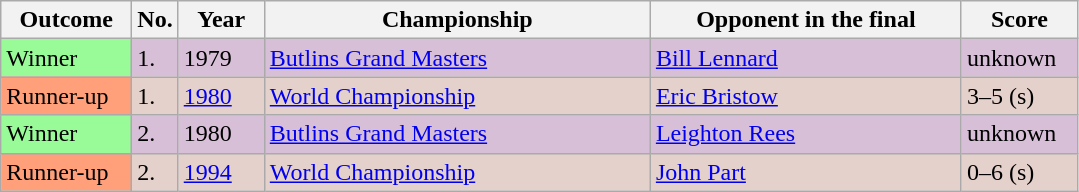<table class="wikitable">
<tr>
<th width="80">Outcome</th>
<th width="20">No.</th>
<th width="50">Year</th>
<th style="width:250px;">Championship</th>
<th style="width:200px;">Opponent in the final</th>
<th width="70">Score</th>
</tr>
<tr style="background:thistle">
<td style="background:#98FB98;">Winner</td>
<td>1.</td>
<td>1979</td>
<td><a href='#'>Butlins Grand Masters</a></td>
<td> <a href='#'>Bill Lennard</a></td>
<td>unknown</td>
</tr>
<tr style="background:#e5d1cb;">
<td style="background:#ffa07a;">Runner-up</td>
<td>1.</td>
<td><a href='#'>1980</a></td>
<td><a href='#'>World Championship</a></td>
<td> <a href='#'>Eric Bristow</a></td>
<td>3–5 (s)</td>
</tr>
<tr style="background:thistle">
<td style="background:#98FB98;">Winner</td>
<td>2.</td>
<td>1980</td>
<td><a href='#'>Butlins Grand Masters</a></td>
<td> <a href='#'>Leighton Rees</a></td>
<td>unknown</td>
</tr>
<tr style="background:#e5d1cb;">
<td style="background:#ffa07a;">Runner-up</td>
<td>2.</td>
<td><a href='#'>1994</a></td>
<td><a href='#'>World Championship</a></td>
<td> <a href='#'>John Part</a></td>
<td>0–6 (s)</td>
</tr>
</table>
